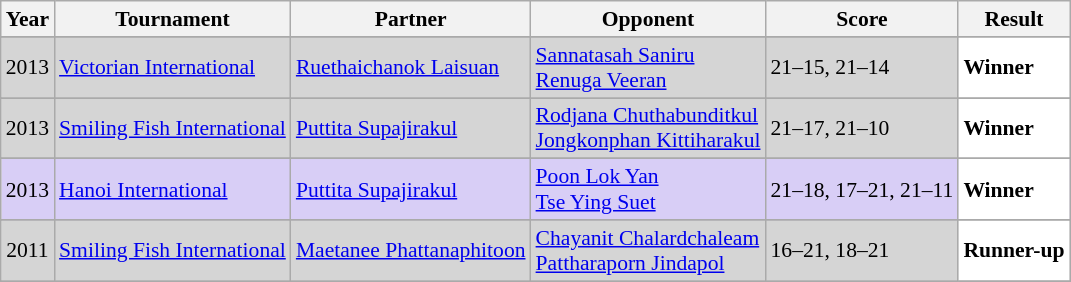<table class="sortable wikitable" style="font-size: 90%;">
<tr>
<th>Year</th>
<th>Tournament</th>
<th>Partner</th>
<th>Opponent</th>
<th>Score</th>
<th>Result</th>
</tr>
<tr>
</tr>
<tr style="background:#D5D5D5">
<td align="center">2013</td>
<td align="left"><a href='#'>Victorian International</a></td>
<td align="left"> <a href='#'>Ruethaichanok Laisuan</a></td>
<td align="left"> <a href='#'>Sannatasah Saniru</a><br> <a href='#'>Renuga Veeran</a></td>
<td align="left">21–15, 21–14</td>
<td style="text-align:left; background:white"> <strong>Winner</strong></td>
</tr>
<tr>
</tr>
<tr style="background:#D5D5D5">
<td align="center">2013</td>
<td align="left"><a href='#'>Smiling Fish International</a></td>
<td align="left"> <a href='#'>Puttita Supajirakul</a></td>
<td align="left"> <a href='#'>Rodjana Chuthabunditkul</a><br> <a href='#'>Jongkonphan Kittiharakul</a></td>
<td align="left">21–17, 21–10</td>
<td style="text-align:left; background:white"> <strong>Winner</strong></td>
</tr>
<tr>
</tr>
<tr style="background:#D8CEF6">
<td align="center">2013</td>
<td align="left"><a href='#'>Hanoi International</a></td>
<td align="left"> <a href='#'>Puttita Supajirakul</a></td>
<td align="left"> <a href='#'>Poon Lok Yan</a><br> <a href='#'>Tse Ying Suet</a></td>
<td align="left">21–18, 17–21, 21–11</td>
<td style="text-align:left; background:white"> <strong>Winner</strong></td>
</tr>
<tr>
</tr>
<tr style="background:#D5D5D5">
<td align="center">2011</td>
<td align="left"><a href='#'>Smiling Fish International</a></td>
<td align="left"> <a href='#'>Maetanee Phattanaphitoon</a></td>
<td align="left"> <a href='#'>Chayanit Chalardchaleam</a><br> <a href='#'>Pattharaporn Jindapol</a></td>
<td align="left">16–21, 18–21</td>
<td style="text-align:left; background:white"> <strong>Runner-up</strong></td>
</tr>
<tr>
</tr>
</table>
